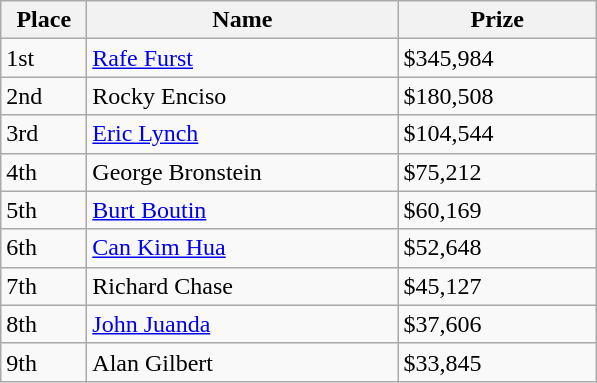<table class="wikitable">
<tr>
<th width="50">Place</th>
<th width="200">Name</th>
<th width="125">Prize</th>
</tr>
<tr>
<td>1st</td>
<td><a href='#'>Rafe Furst</a></td>
<td>$345,984</td>
</tr>
<tr>
<td>2nd</td>
<td>Rocky Enciso</td>
<td>$180,508</td>
</tr>
<tr>
<td>3rd</td>
<td><a href='#'>Eric Lynch</a></td>
<td>$104,544</td>
</tr>
<tr>
<td>4th</td>
<td>George Bronstein</td>
<td>$75,212</td>
</tr>
<tr>
<td>5th</td>
<td><a href='#'>Burt Boutin</a></td>
<td>$60,169</td>
</tr>
<tr>
<td>6th</td>
<td><a href='#'>Can Kim Hua</a></td>
<td>$52,648</td>
</tr>
<tr>
<td>7th</td>
<td>Richard Chase</td>
<td>$45,127</td>
</tr>
<tr>
<td>8th</td>
<td><a href='#'>John Juanda</a></td>
<td>$37,606</td>
</tr>
<tr>
<td>9th</td>
<td>Alan Gilbert</td>
<td>$33,845</td>
</tr>
</table>
